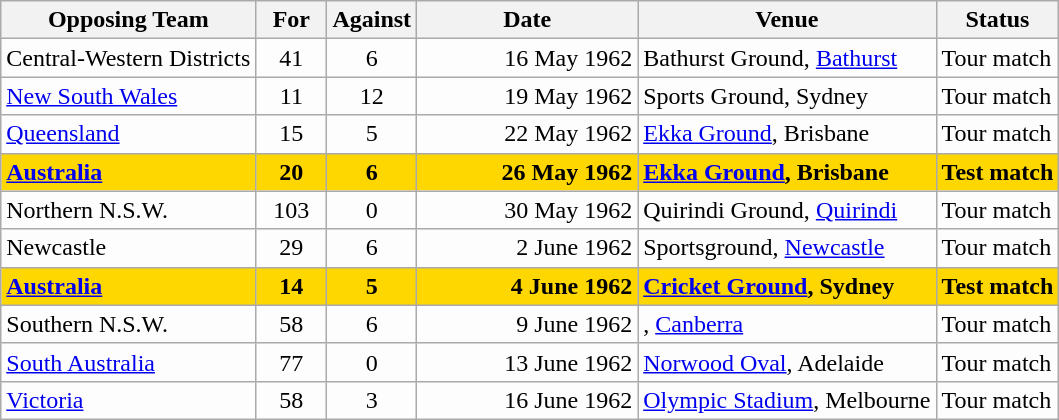<table class=wikitable>
<tr>
<th>Opposing Team</th>
<th>For</th>
<th>Against</th>
<th>Date</th>
<th>Venue</th>
<th>Status</th>
</tr>
<tr bgcolor=#fdfdfd>
<td>Central-Western Districts</td>
<td align=center width=40>41</td>
<td align=center width=40>6</td>
<td width=140 align=right>16 May 1962</td>
<td>Bathurst Ground, <a href='#'>Bathurst</a></td>
<td>Tour match</td>
</tr>
<tr bgcolor=#fdfdfd>
<td><a href='#'>New South Wales</a></td>
<td align=center width=40>11</td>
<td align=center width=40>12</td>
<td width=140 align=right>19 May 1962</td>
<td>Sports Ground, Sydney</td>
<td>Tour match</td>
</tr>
<tr bgcolor=#fdfdfd>
<td><a href='#'>Queensland</a></td>
<td align=center width=40>15</td>
<td align=center width=40>5</td>
<td width=140 align=right>22 May 1962</td>
<td><a href='#'>Ekka Ground</a>, Brisbane</td>
<td>Tour match</td>
</tr>
<tr bgcolor=gold>
<td><strong><a href='#'>Australia</a></strong></td>
<td align=center width=40><strong>20</strong></td>
<td align=center width=40><strong>6</strong></td>
<td width=140 align=right><strong>26 May 1962</strong></td>
<td><strong><a href='#'>Ekka Ground</a>, Brisbane</strong></td>
<td><strong>Test match</strong></td>
</tr>
<tr bgcolor=#fdfdfd>
<td>Northern N.S.W.</td>
<td align=center width=40>103</td>
<td align=center width=40>0</td>
<td width=140 align=right>30 May 1962</td>
<td>Quirindi Ground, <a href='#'>Quirindi</a></td>
<td>Tour match</td>
</tr>
<tr bgcolor=#fdfdfd>
<td>Newcastle</td>
<td align=center width=40>29</td>
<td align=center width=40>6</td>
<td width=140 align=right>2 June 1962</td>
<td>Sportsground, <a href='#'>Newcastle</a></td>
<td>Tour match</td>
</tr>
<tr bgcolor=gold>
<td><strong><a href='#'>Australia</a></strong></td>
<td align=center width=40><strong>14</strong></td>
<td align=center width=40><strong>5</strong></td>
<td width=140 align=right><strong>4 June 1962</strong></td>
<td><strong><a href='#'>Cricket Ground</a>, Sydney</strong></td>
<td><strong>Test match</strong></td>
</tr>
<tr bgcolor=#fdfdfd>
<td>Southern N.S.W.</td>
<td align=center width=40>58</td>
<td align=center width=40>6</td>
<td width=140 align=right>9 June 1962</td>
<td>, <a href='#'>Canberra</a></td>
<td>Tour match</td>
</tr>
<tr bgcolor=#fdfdfd>
<td><a href='#'>South Australia</a></td>
<td align=center width=40>77</td>
<td align=center width=40>0</td>
<td width=140 align=right>13 June 1962</td>
<td><a href='#'>Norwood Oval</a>, Adelaide</td>
<td>Tour match</td>
</tr>
<tr bgcolor=#fdfdfd>
<td><a href='#'>Victoria</a></td>
<td align=center width=40>58</td>
<td align=center width=40>3</td>
<td width=140 align=right>16 June 1962</td>
<td><a href='#'>Olympic Stadium</a>, Melbourne</td>
<td>Tour match</td>
</tr>
</table>
